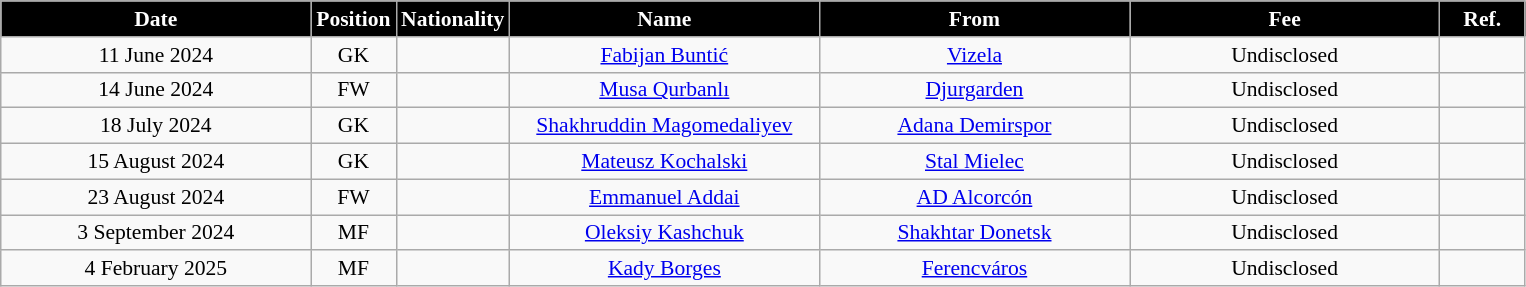<table class="wikitable"  style="text-align:center; font-size:90%; ">
<tr>
<th style="background:#000000; color:#fff; width:200px;">Date</th>
<th style="background:#000000; color:#fff; width:50px;">Position</th>
<th style="background:#000000; color:#fff; width:50px;">Nationality</th>
<th style="background:#000000; color:#fff; width:200px;">Name</th>
<th style="background:#000000; color:#fff; width:200px;">From</th>
<th style="background:#000000; color:#fff; width:200px;">Fee</th>
<th style="background:#000000; color:#fff; width:50px;">Ref.</th>
</tr>
<tr>
<td>11 June 2024</td>
<td>GK</td>
<td></td>
<td><a href='#'>Fabijan Buntić</a></td>
<td><a href='#'>Vizela</a></td>
<td>Undisclosed</td>
<td></td>
</tr>
<tr>
<td>14 June 2024</td>
<td>FW</td>
<td></td>
<td><a href='#'>Musa Qurbanlı</a></td>
<td><a href='#'>Djurgarden</a></td>
<td>Undisclosed</td>
<td></td>
</tr>
<tr>
<td>18 July 2024</td>
<td>GK</td>
<td></td>
<td><a href='#'>Shakhruddin Magomedaliyev</a></td>
<td><a href='#'>Adana Demirspor</a></td>
<td>Undisclosed</td>
<td></td>
</tr>
<tr>
<td>15 August 2024</td>
<td>GK</td>
<td></td>
<td><a href='#'>Mateusz Kochalski</a></td>
<td><a href='#'>Stal Mielec</a></td>
<td>Undisclosed</td>
<td></td>
</tr>
<tr>
<td>23 August 2024</td>
<td>FW</td>
<td></td>
<td><a href='#'>Emmanuel Addai</a></td>
<td><a href='#'>AD Alcorcón</a></td>
<td>Undisclosed</td>
<td></td>
</tr>
<tr>
<td>3 September 2024</td>
<td>MF</td>
<td></td>
<td><a href='#'>Oleksiy Kashchuk</a></td>
<td><a href='#'>Shakhtar Donetsk</a></td>
<td>Undisclosed</td>
<td></td>
</tr>
<tr>
<td>4 February 2025</td>
<td>MF</td>
<td></td>
<td><a href='#'>Kady Borges</a></td>
<td><a href='#'>Ferencváros</a></td>
<td>Undisclosed</td>
<td></td>
</tr>
</table>
